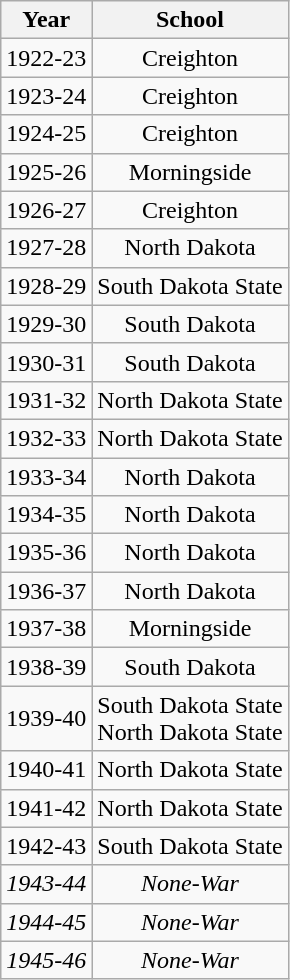<table class="wikitable" style="text-align:center">
<tr>
<th>Year</th>
<th>School</th>
</tr>
<tr>
<td>1922-23</td>
<td>Creighton</td>
</tr>
<tr>
<td>1923-24</td>
<td>Creighton</td>
</tr>
<tr>
<td>1924-25</td>
<td>Creighton</td>
</tr>
<tr>
<td>1925-26</td>
<td>Morningside</td>
</tr>
<tr>
<td>1926-27</td>
<td>Creighton</td>
</tr>
<tr>
<td>1927-28</td>
<td>North Dakota</td>
</tr>
<tr>
<td>1928-29</td>
<td>South Dakota State</td>
</tr>
<tr>
<td>1929-30</td>
<td>South Dakota</td>
</tr>
<tr>
<td>1930-31</td>
<td>South Dakota</td>
</tr>
<tr>
<td>1931-32</td>
<td>North Dakota State</td>
</tr>
<tr>
<td>1932-33</td>
<td>North Dakota State</td>
</tr>
<tr>
<td>1933-34</td>
<td>North Dakota</td>
</tr>
<tr>
<td>1934-35</td>
<td>North Dakota</td>
</tr>
<tr>
<td>1935-36</td>
<td>North Dakota</td>
</tr>
<tr>
<td>1936-37</td>
<td>North Dakota</td>
</tr>
<tr>
<td>1937-38</td>
<td>Morningside</td>
</tr>
<tr>
<td>1938-39</td>
<td>South Dakota</td>
</tr>
<tr>
<td>1939-40</td>
<td>South Dakota State<br>North Dakota State</td>
</tr>
<tr>
<td>1940-41</td>
<td>North Dakota State</td>
</tr>
<tr>
<td>1941-42</td>
<td>North Dakota State</td>
</tr>
<tr>
<td>1942-43</td>
<td>South Dakota State</td>
</tr>
<tr>
<td><em>1943-44</em></td>
<td><em>None-War</em></td>
</tr>
<tr>
<td><em>1944-45</em></td>
<td><em>None-War</em></td>
</tr>
<tr>
<td><em>1945-46</em></td>
<td><em>None-War</em></td>
</tr>
</table>
